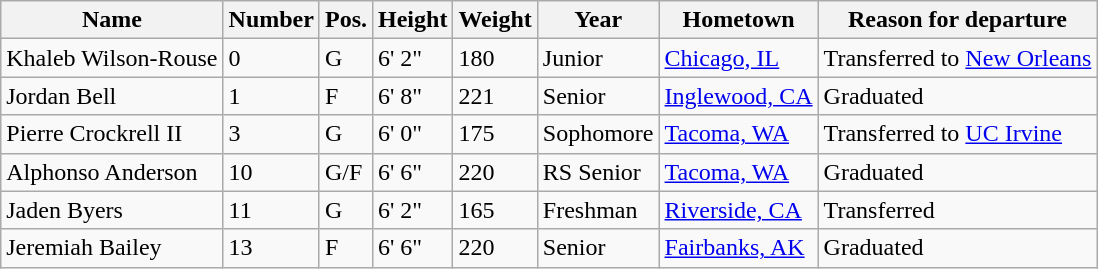<table class="wikitable sortable" border="1">
<tr>
<th>Name</th>
<th>Number</th>
<th>Pos.</th>
<th>Height</th>
<th>Weight</th>
<th>Year</th>
<th>Hometown</th>
<th class="unsortable">Reason for departure</th>
</tr>
<tr>
<td>Khaleb Wilson-Rouse</td>
<td>0</td>
<td>G</td>
<td>6' 2"</td>
<td>180</td>
<td>Junior</td>
<td><a href='#'>Chicago, IL</a></td>
<td>Transferred to <a href='#'>New Orleans</a></td>
</tr>
<tr>
<td>Jordan Bell</td>
<td>1</td>
<td>F</td>
<td>6' 8"</td>
<td>221</td>
<td>Senior</td>
<td><a href='#'>Inglewood, CA</a></td>
<td>Graduated</td>
</tr>
<tr>
<td>Pierre Crockrell II</td>
<td>3</td>
<td>G</td>
<td>6' 0"</td>
<td>175</td>
<td>Sophomore</td>
<td><a href='#'>Tacoma, WA</a></td>
<td>Transferred to <a href='#'>UC Irvine</a></td>
</tr>
<tr>
<td>Alphonso Anderson</td>
<td>10</td>
<td>G/F</td>
<td>6' 6"</td>
<td>220</td>
<td>RS Senior</td>
<td><a href='#'>Tacoma, WA</a></td>
<td>Graduated</td>
</tr>
<tr>
<td>Jaden Byers</td>
<td>11</td>
<td>G</td>
<td>6' 2"</td>
<td>165</td>
<td>Freshman</td>
<td><a href='#'>Riverside, CA</a></td>
<td>Transferred</td>
</tr>
<tr>
<td>Jeremiah Bailey</td>
<td>13</td>
<td>F</td>
<td>6' 6"</td>
<td>220</td>
<td>Senior</td>
<td><a href='#'>Fairbanks, AK</a></td>
<td>Graduated</td>
</tr>
</table>
